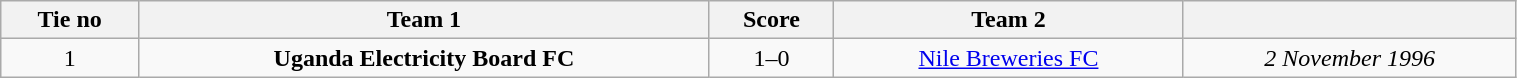<table class="wikitable" style="text-align:center; width:80%; font-size:100%">
<tr>
<th style= width="80px">Tie no</th>
<th style= width="300px">Team 1</th>
<th style= width="80px">Score</th>
<th style= width="300px">Team 2</th>
<th style= width="300px"></th>
</tr>
<tr>
<td>1</td>
<td><strong>Uganda Electricity Board FC</strong></td>
<td>1–0</td>
<td><a href='#'>Nile Breweries FC</a></td>
<td><em>2 November 1996</em></td>
</tr>
</table>
